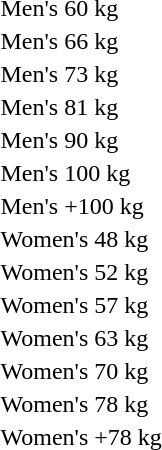<table>
<tr valign="top">
<td rowspan=2>Men's 60 kg<br></td>
<td rowspan=2></td>
<td rowspan=2></td>
<td></td>
</tr>
<tr>
<td></td>
</tr>
<tr valign="top">
<td rowspan=2>Men's 66 kg<br></td>
<td rowspan=2></td>
<td rowspan=2></td>
<td></td>
</tr>
<tr>
<td></td>
</tr>
<tr valign="top">
<td rowspan=2>Men's 73 kg<br></td>
<td rowspan=2></td>
<td rowspan=2></td>
<td></td>
</tr>
<tr>
<td></td>
</tr>
<tr valign="top">
<td rowspan=2>Men's 81 kg<br></td>
<td rowspan=2></td>
<td rowspan=2></td>
<td></td>
</tr>
<tr>
<td></td>
</tr>
<tr valign="top">
<td rowspan=2>Men's 90 kg<br></td>
<td rowspan=2></td>
<td rowspan=2></td>
<td></td>
</tr>
<tr>
<td></td>
</tr>
<tr valign="top">
<td rowspan=2>Men's 100 kg<br></td>
<td rowspan=2></td>
<td rowspan=2></td>
<td></td>
</tr>
<tr>
<td></td>
</tr>
<tr valign="top">
<td rowspan=2>Men's +100 kg<br></td>
<td rowspan=2></td>
<td rowspan=2></td>
<td></td>
</tr>
<tr>
<td></td>
</tr>
<tr valign="top">
<td rowspan=2>Women's 48 kg<br></td>
<td rowspan=2></td>
<td rowspan=2></td>
<td></td>
</tr>
<tr>
<td></td>
</tr>
<tr valign="top">
<td rowspan=2>Women's 52 kg<br></td>
<td rowspan=2></td>
<td rowspan=2></td>
<td></td>
</tr>
<tr>
<td></td>
</tr>
<tr valign="top">
<td rowspan=2>Women's 57 kg<br></td>
<td rowspan=2></td>
<td rowspan=2></td>
<td></td>
</tr>
<tr>
<td></td>
</tr>
<tr valign="top">
<td rowspan=2>Women's 63 kg<br></td>
<td rowspan=2></td>
<td rowspan=2></td>
<td></td>
</tr>
<tr>
<td></td>
</tr>
<tr valign="top">
<td rowspan=2>Women's 70 kg<br></td>
<td rowspan=2></td>
<td rowspan=2></td>
<td></td>
</tr>
<tr>
<td></td>
</tr>
<tr valign="top">
<td rowspan=2>Women's 78 kg<br></td>
<td rowspan=2></td>
<td rowspan=2></td>
<td></td>
</tr>
<tr>
<td></td>
</tr>
<tr valign="top">
<td rowspan=2>Women's +78 kg<br></td>
<td rowspan=2></td>
<td rowspan=2></td>
<td></td>
</tr>
<tr>
<td></td>
</tr>
</table>
